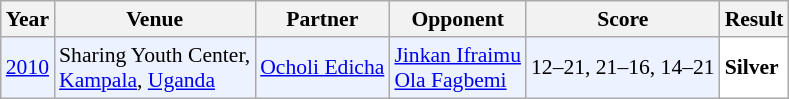<table class="sortable wikitable" style="font-size: 90%;">
<tr>
<th>Year</th>
<th>Venue</th>
<th>Partner</th>
<th>Opponent</th>
<th>Score</th>
<th>Result</th>
</tr>
<tr style="background:#ECF2FF">
<td align="center"><a href='#'>2010</a></td>
<td align="left">Sharing Youth Center,<br><a href='#'>Kampala</a>, <a href='#'>Uganda</a></td>
<td align="left"> <a href='#'>Ocholi Edicha</a></td>
<td align="left"> <a href='#'>Jinkan Ifraimu</a> <br>  <a href='#'>Ola Fagbemi</a></td>
<td align="left">12–21, 21–16, 14–21</td>
<td style="text-align:left; background:white"> <strong>Silver</strong></td>
</tr>
</table>
